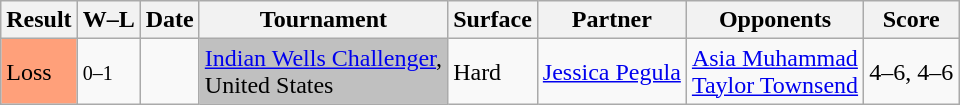<table class="sortable wikitable">
<tr>
<th>Result</th>
<th class="unsortable">W–L</th>
<th>Date</th>
<th>Tournament</th>
<th>Surface</th>
<th>Partner</th>
<th>Opponents</th>
<th class="unsortable">Score</th>
</tr>
<tr>
<td style="background:#ffa07a;">Loss</td>
<td><small>0–1</small></td>
<td><a href='#'></a></td>
<td style="background:silver;"><a href='#'>Indian Wells Challenger</a>, <br>United States</td>
<td>Hard</td>
<td> <a href='#'>Jessica Pegula</a></td>
<td> <a href='#'>Asia Muhammad</a> <br>  <a href='#'>Taylor Townsend</a></td>
<td>4–6, 4–6</td>
</tr>
</table>
